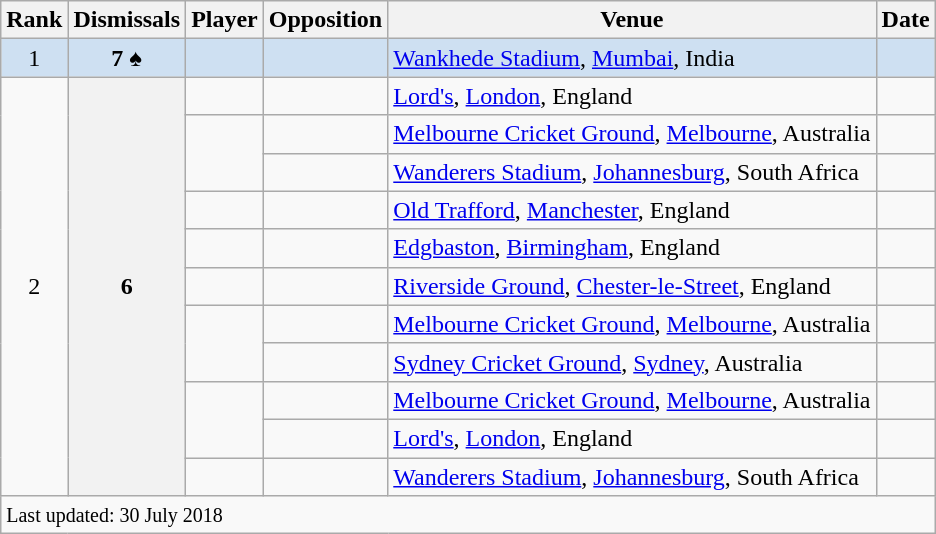<table class="wikitable plainrowheaders sortable">
<tr>
<th scope=col>Rank</th>
<th scope=col>Dismissals</th>
<th scope=col>Player</th>
<th scope=col>Opposition</th>
<th scope=col>Venue</th>
<th scope=col>Date</th>
</tr>
<tr bgcolor=#cee0f2>
<td align=center>1</td>
<th scope=row style="background:#cee0f2; text-align:center;">7 ♠</th>
<td></td>
<td></td>
<td><a href='#'>Wankhede Stadium</a>, <a href='#'>Mumbai</a>, India</td>
<td><a href='#'></a></td>
</tr>
<tr>
<td align=center rowspan=11>2</td>
<th scope=row style=text-align:center; rowspan=11>6</th>
<td></td>
<td></td>
<td><a href='#'>Lord's</a>, <a href='#'>London</a>, England</td>
<td><a href='#'></a></td>
</tr>
<tr>
<td rowspan=2></td>
<td></td>
<td><a href='#'>Melbourne Cricket Ground</a>, <a href='#'>Melbourne</a>, Australia</td>
<td><a href='#'></a></td>
</tr>
<tr>
<td></td>
<td><a href='#'>Wanderers Stadium</a>, <a href='#'>Johannesburg</a>, South Africa</td>
<td><a href='#'></a></td>
</tr>
<tr>
<td></td>
<td></td>
<td><a href='#'>Old Trafford</a>, <a href='#'>Manchester</a>, England</td>
<td><a href='#'></a></td>
</tr>
<tr>
<td></td>
<td></td>
<td><a href='#'>Edgbaston</a>, <a href='#'>Birmingham</a>, England</td>
<td><a href='#'></a></td>
</tr>
<tr>
<td></td>
<td></td>
<td><a href='#'>Riverside Ground</a>, <a href='#'>Chester-le-Street</a>, England</td>
<td><a href='#'></a></td>
</tr>
<tr>
<td rowspan=2></td>
<td></td>
<td><a href='#'>Melbourne Cricket Ground</a>, <a href='#'>Melbourne</a>, Australia</td>
<td><a href='#'></a></td>
</tr>
<tr>
<td></td>
<td><a href='#'>Sydney Cricket Ground</a>, <a href='#'>Sydney</a>, Australia</td>
<td><a href='#'></a></td>
</tr>
<tr>
<td rowspan=2></td>
<td></td>
<td><a href='#'>Melbourne Cricket Ground</a>, <a href='#'>Melbourne</a>, Australia</td>
<td><a href='#'></a></td>
</tr>
<tr>
<td></td>
<td><a href='#'>Lord's</a>, <a href='#'>London</a>, England</td>
<td><a href='#'></a></td>
</tr>
<tr>
<td></td>
<td></td>
<td><a href='#'>Wanderers Stadium</a>, <a href='#'>Johannesburg</a>, South Africa</td>
<td><a href='#'></a></td>
</tr>
<tr class=sortbottom>
<td colspan=6><small>Last updated: 30 July 2018</small></td>
</tr>
</table>
